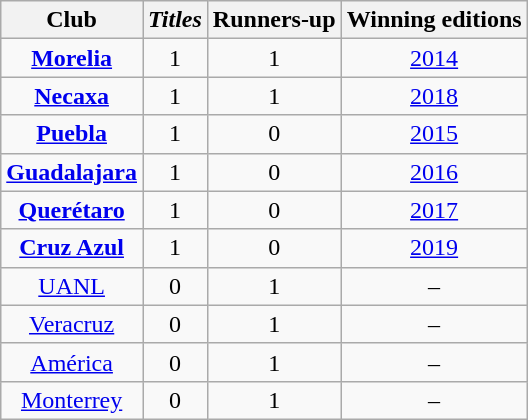<table class="wikitable" style="text-align: center;">
<tr>
<th>Club</th>
<th><em>Titles</em></th>
<th>Runners-up</th>
<th>Winning editions</th>
</tr>
<tr>
<td><strong><a href='#'>Morelia</a></strong></td>
<td>1</td>
<td>1</td>
<td><a href='#'>2014</a></td>
</tr>
<tr>
<td><strong><a href='#'>Necaxa</a></strong></td>
<td>1</td>
<td>1</td>
<td><a href='#'>2018</a></td>
</tr>
<tr>
<td><strong><a href='#'>Puebla</a></strong></td>
<td>1</td>
<td>0</td>
<td><a href='#'>2015</a></td>
</tr>
<tr>
<td><strong><a href='#'>Guadalajara</a></strong></td>
<td>1</td>
<td>0</td>
<td><a href='#'>2016</a></td>
</tr>
<tr>
<td><strong><a href='#'>Querétaro</a></strong></td>
<td>1</td>
<td>0</td>
<td><a href='#'>2017</a></td>
</tr>
<tr>
<td><strong><a href='#'>Cruz Azul</a></strong></td>
<td>1</td>
<td>0</td>
<td><a href='#'>2019</a></td>
</tr>
<tr>
<td><a href='#'>UANL</a></td>
<td>0</td>
<td>1</td>
<td>–</td>
</tr>
<tr>
<td><a href='#'>Veracruz</a></td>
<td>0</td>
<td>1</td>
<td>–</td>
</tr>
<tr>
<td><a href='#'>América</a></td>
<td>0</td>
<td>1</td>
<td>–</td>
</tr>
<tr>
<td><a href='#'>Monterrey</a></td>
<td>0</td>
<td>1</td>
<td>–</td>
</tr>
</table>
